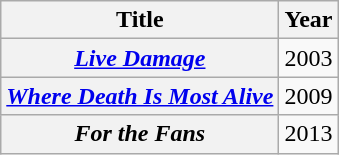<table class ="wikitable plainrowheaders">
<tr>
<th scope="col">Title</th>
<th scope="col">Year</th>
</tr>
<tr>
<th scope="row"><em><a href='#'>Live Damage</a></em></th>
<td>2003</td>
</tr>
<tr>
<th scope="row"><em><a href='#'>Where Death Is Most Alive</a></em></th>
<td>2009</td>
</tr>
<tr>
<th scope="row"><em>For the Fans</em></th>
<td>2013</td>
</tr>
</table>
